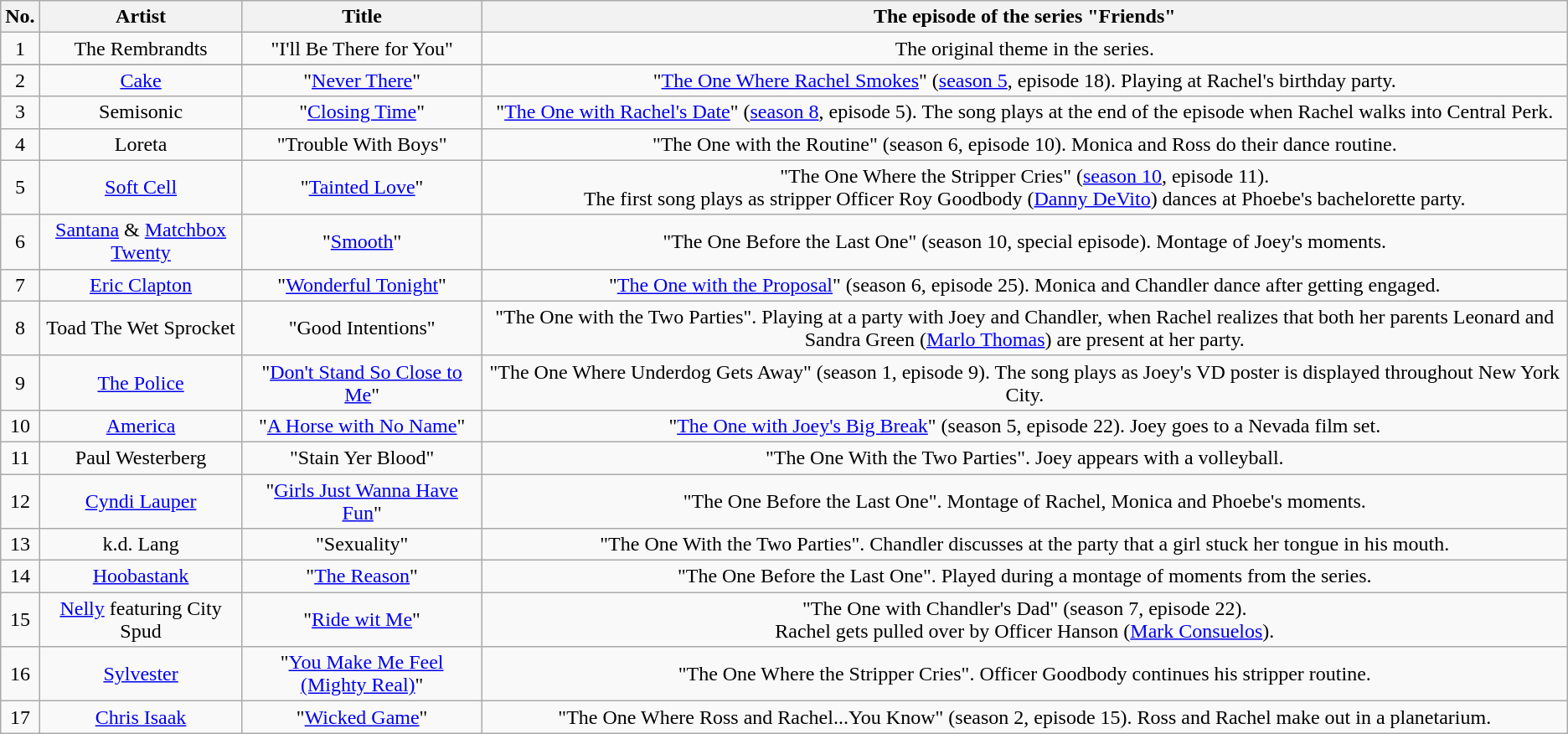<table class="wikitable">
<tr>
<th>No.</th>
<th>Artist</th>
<th>Title</th>
<th>The episode of the series "Friends"</th>
</tr>
<tr>
<td align="center">1</td>
<td align="center">The Rembrandts</td>
<td align="center">"I'll Be There for You"</td>
<td align="center">The original theme in the series.</td>
</tr>
<tr>
</tr>
<tr>
<td align="center">2</td>
<td align="center"><a href='#'>Cake</a></td>
<td align="center">"<a href='#'>Never There</a>"</td>
<td align="center">"<a href='#'>The One Where Rachel Smokes</a>" (<a href='#'>season 5</a>, episode 18). Playing at Rachel's birthday party.</td>
</tr>
<tr>
<td align="center">3</td>
<td align="center">Semisonic</td>
<td align="center">"<a href='#'>Closing Time</a>"</td>
<td align="center">"<a href='#'>The One with Rachel's Date</a>" (<a href='#'>season 8</a>, episode 5). The song plays at the end of the episode when Rachel walks into Central Perk.</td>
</tr>
<tr>
<td align="center">4</td>
<td align="center">Loreta</td>
<td align="center">"Trouble With Boys"</td>
<td align="center">"The One with the Routine" (season 6, episode 10). Monica and Ross do their dance routine.</td>
</tr>
<tr>
<td align="center">5</td>
<td align="center"><a href='#'>Soft Cell</a></td>
<td align="center">"<a href='#'>Tainted Love</a>"</td>
<td align="center">"The One Where the Stripper Cries" (<a href='#'>season 10</a>, episode 11). <br>The first song plays as stripper Officer Roy Goodbody (<a href='#'>Danny DeVito</a>) dances at Phoebe's bachelorette party.</td>
</tr>
<tr>
<td align="center">6</td>
<td align="center"><a href='#'>Santana</a> & <a href='#'>Matchbox Twenty</a></td>
<td align="center">"<a href='#'>Smooth</a>"</td>
<td align="center">"The One Before the Last One" (season 10, special episode). Montage of Joey's moments.</td>
</tr>
<tr>
<td align="center">7</td>
<td align="center"><a href='#'>Eric Clapton</a></td>
<td align="center">"<a href='#'>Wonderful Tonight</a>"</td>
<td align="center">"<a href='#'>The One with the Proposal</a>" (season 6, episode 25). Monica and Chandler dance after getting engaged.</td>
</tr>
<tr>
<td align="center">8</td>
<td align="center">Toad The Wet Sprocket</td>
<td align="center">"Good Intentions"</td>
<td align="center">"The One with the Two Parties". Playing at a party with Joey and Chandler, when Rachel realizes that both her parents Leonard and Sandra Green (<a href='#'>Marlo Thomas</a>) are present at her party.</td>
</tr>
<tr>
<td align="center">9</td>
<td align="center"><a href='#'>The Police</a></td>
<td align="center">"<a href='#'>Don't Stand So Close to Me</a>"</td>
<td align="center">"The One Where Underdog Gets Away" (season 1, episode 9). The song plays as Joey's VD poster is displayed throughout New York City.</td>
</tr>
<tr>
<td align="center">10</td>
<td align="center"><a href='#'>America</a></td>
<td align="center">"<a href='#'>A Horse with No Name</a>"</td>
<td align="center">"<a href='#'>The One with Joey's Big Break</a>" (season 5, episode 22). Joey goes to a Nevada film set.</td>
</tr>
<tr>
<td align="center">11</td>
<td align="center">Paul Westerberg</td>
<td align="center">"Stain Yer Blood"</td>
<td align="center">"The One With the Two Parties". Joey appears with a volleyball.</td>
</tr>
<tr>
<td align="center">12</td>
<td align="center"><a href='#'>Cyndi Lauper</a></td>
<td align="center">"<a href='#'>Girls Just Wanna Have Fun</a>"</td>
<td align="center">"The One Before the Last One". Montage of Rachel, Monica and Phoebe's moments.</td>
</tr>
<tr>
<td align="center">13</td>
<td align="center">k.d. Lang</td>
<td align="center">"Sexuality"</td>
<td align="center">"The One With the Two Parties". Chandler discusses at the party that a girl stuck her tongue in his mouth.</td>
</tr>
<tr>
<td align="center">14</td>
<td align="center"><a href='#'>Hoobastank</a></td>
<td align="center">"<a href='#'>The Reason</a>"</td>
<td align="center">"The One Before the Last One". Played during a montage of moments from the series.</td>
</tr>
<tr>
<td align="center">15</td>
<td align="center"><a href='#'>Nelly</a> featuring City Spud</td>
<td align="center">"<a href='#'>Ride wit Me</a>"</td>
<td align="center">"The One with Chandler's Dad" (season 7, episode 22).<br>Rachel gets pulled over by Officer Hanson (<a href='#'>Mark Consuelos</a>).</td>
</tr>
<tr>
<td align="center">16</td>
<td align="center"><a href='#'>Sylvester</a></td>
<td align="center">"<a href='#'>You Make Me Feel (Mighty Real)</a>"</td>
<td align="center">"The One Where the Stripper Cries". Officer Goodbody continues his stripper routine.</td>
</tr>
<tr>
<td align="center">17</td>
<td align="center"><a href='#'>Chris Isaak</a></td>
<td align="center">"<a href='#'>Wicked Game</a>"</td>
<td align="center">"The One Where Ross and Rachel...You Know" (season 2, episode 15). Ross and Rachel make out in a planetarium.</td>
</tr>
</table>
